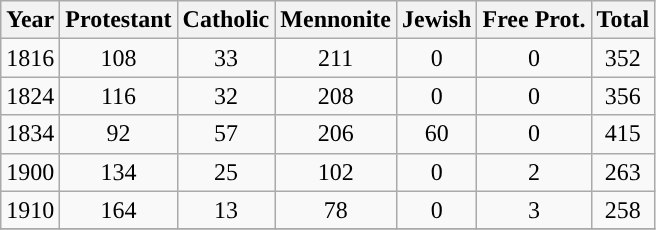<table class="wikitable centered">
<tr>
<th>Year</th>
<th>Protestant</th>
<th>Catholic</th>
<th>Mennonite</th>
<th>Jewish</th>
<th>Free Prot.</th>
<th>Total</th>
</tr>
<tr align="center">
<td align="left">1816</td>
<td>108</td>
<td>33</td>
<td>211</td>
<td>0</td>
<td>0</td>
<td>352</td>
</tr>
<tr align="center">
<td align="left">1824</td>
<td>116</td>
<td>32</td>
<td>208</td>
<td>0</td>
<td>0</td>
<td>356</td>
</tr>
<tr align="center">
<td align="left">1834</td>
<td>92</td>
<td>57</td>
<td>206</td>
<td>60</td>
<td>0</td>
<td>415</td>
</tr>
<tr align="center">
<td align="left">1900</td>
<td>134</td>
<td>25</td>
<td>102</td>
<td>0</td>
<td>2</td>
<td>263</td>
</tr>
<tr align="center">
<td align="left">1910</td>
<td>164</td>
<td>13</td>
<td>78</td>
<td>0</td>
<td>3</td>
<td>258</td>
</tr>
<tr align="center">
</tr>
</table>
